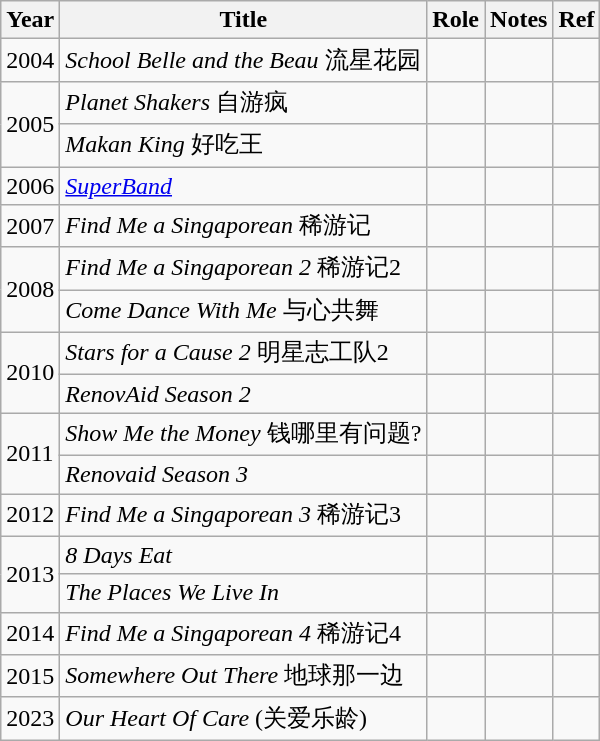<table class="wikitable sortable">
<tr>
<th>Year</th>
<th>Title</th>
<th>Role</th>
<th class="unsortable">Notes</th>
<th class="unsortable">Ref</th>
</tr>
<tr>
<td>2004</td>
<td><em>School Belle and the Beau</em> 流星花园</td>
<td></td>
<td></td>
<td></td>
</tr>
<tr>
<td rowspan=2>2005</td>
<td><em>Planet Shakers</em> 自游疯</td>
<td></td>
<td></td>
<td></td>
</tr>
<tr>
<td><em>Makan King</em> 好吃王</td>
<td></td>
<td></td>
<td></td>
</tr>
<tr>
<td>2006</td>
<td><em><a href='#'>SuperBand</a></em></td>
<td></td>
<td></td>
<td></td>
</tr>
<tr>
<td>2007</td>
<td><em>Find Me a Singaporean</em>  稀游记</td>
<td></td>
<td></td>
<td></td>
</tr>
<tr>
<td rowspan=2>2008</td>
<td><em>Find Me a Singaporean 2</em> 稀游记2</td>
<td></td>
<td></td>
<td></td>
</tr>
<tr>
<td><em>Come Dance With Me</em> 与心共舞</td>
<td></td>
<td></td>
<td></td>
</tr>
<tr>
<td rowspan=2>2010</td>
<td><em>Stars for a Cause 2</em> 明星志工队2</td>
<td></td>
<td></td>
<td></td>
</tr>
<tr>
<td><em>RenovAid Season 2</em></td>
<td></td>
<td></td>
<td></td>
</tr>
<tr>
<td rowspan=2>2011</td>
<td><em>Show Me the Money</em> 钱哪里有问题?</td>
<td></td>
<td></td>
<td></td>
</tr>
<tr>
<td><em>Renovaid Season 3</em></td>
<td></td>
<td></td>
<td></td>
</tr>
<tr>
<td>2012</td>
<td><em>Find Me a Singaporean 3</em> 稀游记3</td>
<td></td>
<td></td>
<td></td>
</tr>
<tr>
<td rowspan=2>2013</td>
<td><em>8 Days Eat</em></td>
<td></td>
<td></td>
<td></td>
</tr>
<tr>
<td><em>The Places We Live In</em></td>
<td></td>
<td></td>
<td></td>
</tr>
<tr>
<td>2014</td>
<td><em>Find Me a Singaporean 4</em> 稀游记4</td>
<td></td>
<td></td>
<td></td>
</tr>
<tr>
<td>2015</td>
<td><em>Somewhere Out There</em> 地球那一边</td>
<td></td>
<td></td>
<td></td>
</tr>
<tr>
<td>2023</td>
<td><em>Our Heart Of Care</em> (关爱乐龄)</td>
<td></td>
<td></td>
<td></td>
</tr>
</table>
